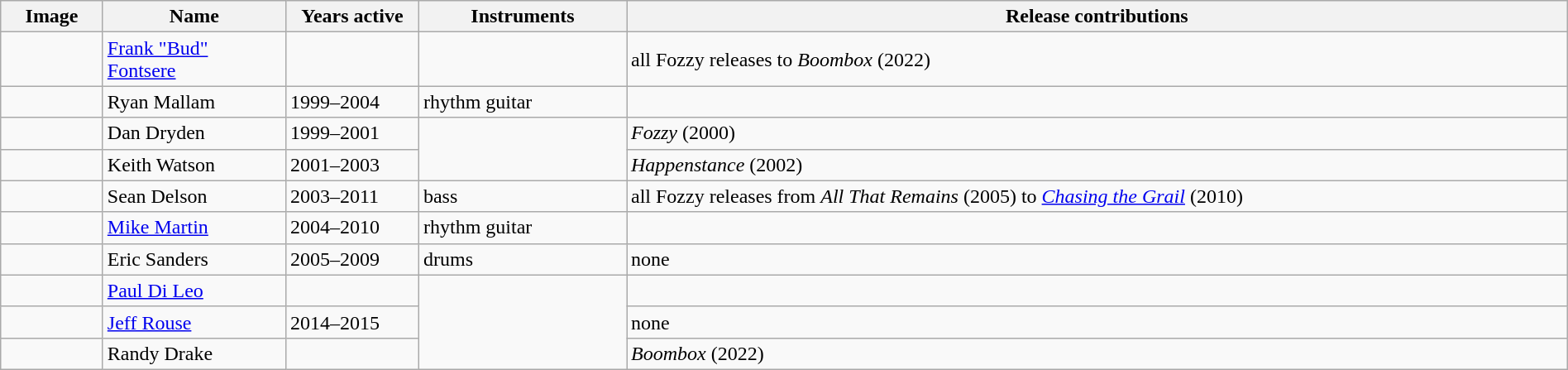<table class="wikitable" border="1" width=100%>
<tr>
<th width="75">Image</th>
<th width="140">Name </th>
<th width="100">Years active</th>
<th width="160">Instruments</th>
<th>Release contributions</th>
</tr>
<tr>
<td></td>
<td><a href='#'>Frank "Bud" Fontsere</a><br></td>
<td></td>
<td></td>
<td>all Fozzy releases to <em>Boombox</em> (2022)</td>
</tr>
<tr>
<td></td>
<td>Ryan Mallam<br></td>
<td>1999–2004</td>
<td>rhythm guitar</td>
<td></td>
</tr>
<tr>
<td></td>
<td>Dan Dryden<br></td>
<td>1999–2001</td>
<td rowspan="2"></td>
<td><em>Fozzy</em> (2000)</td>
</tr>
<tr>
<td></td>
<td>Keith Watson<br></td>
<td>2001–2003</td>
<td><em>Happenstance</em> (2002)</td>
</tr>
<tr>
<td></td>
<td>Sean Delson</td>
<td>2003–2011</td>
<td>bass</td>
<td>all Fozzy releases from <em>All That Remains</em> (2005) to <em><a href='#'>Chasing the Grail</a></em> (2010)</td>
</tr>
<tr>
<td></td>
<td><a href='#'>Mike Martin</a></td>
<td>2004–2010</td>
<td>rhythm guitar</td>
<td></td>
</tr>
<tr>
<td></td>
<td>Eric Sanders</td>
<td>2005–2009</td>
<td>drums</td>
<td>none</td>
</tr>
<tr>
<td></td>
<td><a href='#'>Paul Di Leo</a></td>
<td></td>
<td rowspan="3"></td>
<td></td>
</tr>
<tr>
<td></td>
<td><a href='#'>Jeff Rouse</a></td>
<td>2014–2015</td>
<td>none</td>
</tr>
<tr>
<td></td>
<td>Randy Drake</td>
<td></td>
<td><em>Boombox</em> (2022)</td>
</tr>
</table>
